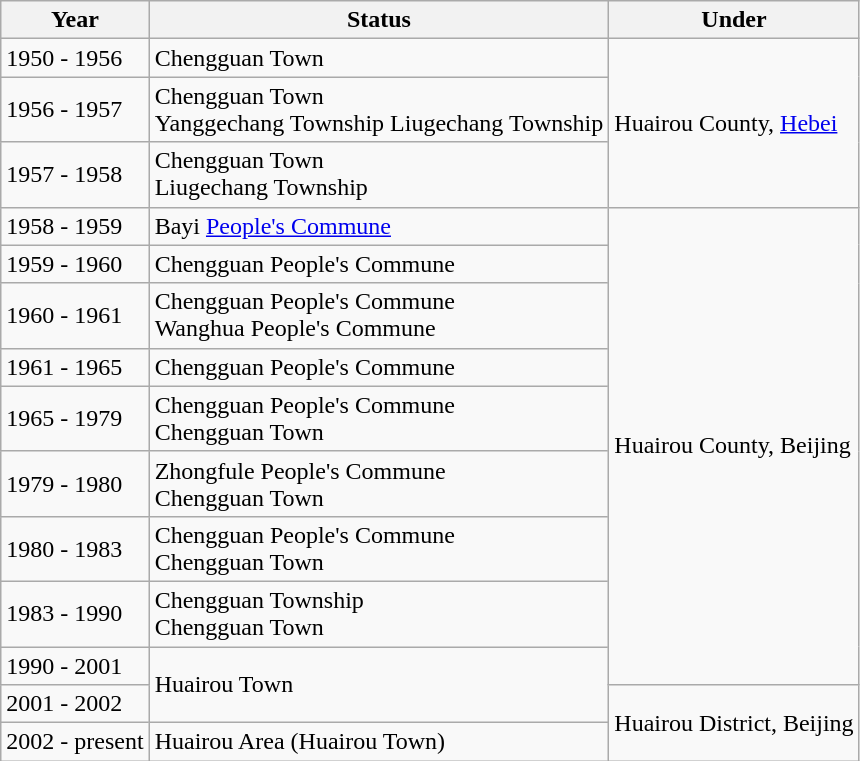<table class="wikitable">
<tr>
<th>Year</th>
<th>Status</th>
<th>Under</th>
</tr>
<tr>
<td>1950 - 1956</td>
<td>Chengguan Town</td>
<td rowspan="3">Huairou County, <a href='#'>Hebei</a></td>
</tr>
<tr>
<td>1956 - 1957</td>
<td>Chengguan Town<br>Yanggechang Township
Liugechang Township</td>
</tr>
<tr>
<td>1957 - 1958</td>
<td>Chengguan Town<br>Liugechang Township</td>
</tr>
<tr>
<td>1958 - 1959</td>
<td>Bayi <a href='#'>People's Commune</a></td>
<td rowspan="9">Huairou County, Beijing</td>
</tr>
<tr>
<td>1959 - 1960</td>
<td>Chengguan People's Commune</td>
</tr>
<tr>
<td>1960 - 1961</td>
<td>Chengguan People's Commune<br>Wanghua People's Commune</td>
</tr>
<tr>
<td>1961 - 1965</td>
<td>Chengguan People's Commune</td>
</tr>
<tr>
<td>1965 - 1979</td>
<td>Chengguan People's Commune<br>Chengguan Town</td>
</tr>
<tr>
<td>1979 - 1980</td>
<td>Zhongfule People's Commune<br>Chengguan Town</td>
</tr>
<tr>
<td>1980 - 1983</td>
<td>Chengguan People's Commune<br>Chengguan Town</td>
</tr>
<tr>
<td>1983 - 1990</td>
<td>Chengguan Township<br>Chengguan Town</td>
</tr>
<tr>
<td>1990 - 2001</td>
<td rowspan="2">Huairou Town</td>
</tr>
<tr>
<td>2001 - 2002</td>
<td rowspan="2">Huairou District, Beijing</td>
</tr>
<tr>
<td>2002 - present</td>
<td>Huairou Area (Huairou Town)</td>
</tr>
</table>
